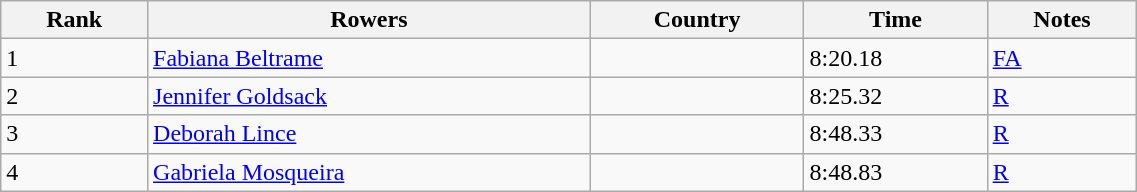<table class="wikitable" width=60%>
<tr>
<th>Rank</th>
<th>Rowers</th>
<th>Country</th>
<th>Time</th>
<th>Notes</th>
</tr>
<tr>
<td>1</td>
<td><a href='#'>Fabiana Beltrame</a></td>
<td></td>
<td>8:20.18</td>
<td><a href='#'>FA</a></td>
</tr>
<tr>
<td>2</td>
<td><a href='#'>Jennifer Goldsack</a></td>
<td></td>
<td>8:25.32</td>
<td><a href='#'>R</a></td>
</tr>
<tr>
<td>3</td>
<td><a href='#'>Deborah Lince</a></td>
<td></td>
<td>8:48.33</td>
<td><a href='#'>R</a></td>
</tr>
<tr>
<td>4</td>
<td><a href='#'>Gabriela Mosqueira</a></td>
<td></td>
<td>8:48.83</td>
<td><a href='#'>R</a></td>
</tr>
</table>
